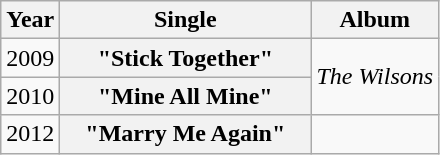<table class="wikitable plainrowheaders">
<tr>
<th>Year</th>
<th style="width:10em;">Single</th>
<th>Album</th>
</tr>
<tr>
<td>2009</td>
<th scope="row">"Stick Together"</th>
<td rowspan="2"><em>The Wilsons</em></td>
</tr>
<tr>
<td>2010</td>
<th scope="row">"Mine All Mine"</th>
</tr>
<tr>
<td>2012</td>
<th scope="row">"Marry Me Again"</th>
<td></td>
</tr>
</table>
